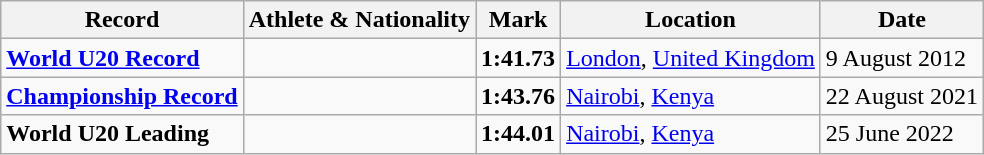<table class="wikitable">
<tr>
<th>Record</th>
<th>Athlete & Nationality</th>
<th>Mark</th>
<th>Location</th>
<th>Date</th>
</tr>
<tr>
<td><strong><a href='#'>World U20 Record</a></strong></td>
<td></td>
<td><strong>1:41.73</strong></td>
<td><a href='#'>London</a>, <a href='#'>United Kingdom</a></td>
<td>9 August 2012</td>
</tr>
<tr>
<td><strong><a href='#'>Championship Record</a></strong></td>
<td></td>
<td><strong>1:43.76</strong></td>
<td><a href='#'>Nairobi</a>, <a href='#'>Kenya</a></td>
<td>22 August 2021</td>
</tr>
<tr>
<td><strong>World U20 Leading</strong></td>
<td></td>
<td><strong>1:44.01</strong></td>
<td><a href='#'>Nairobi</a>, <a href='#'>Kenya</a></td>
<td>25 June 2022</td>
</tr>
</table>
